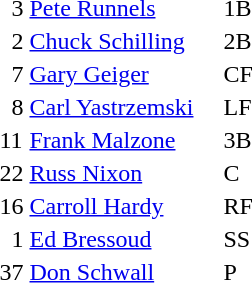<table>
<tr>
<td>  3</td>
<td><a href='#'>Pete Runnels</a></td>
<td>1B</td>
</tr>
<tr>
<td>  2</td>
<td><a href='#'>Chuck Schilling</a></td>
<td>2B</td>
</tr>
<tr>
<td>  7</td>
<td><a href='#'>Gary Geiger</a></td>
<td>CF</td>
</tr>
<tr>
<td>  8</td>
<td><a href='#'>Carl Yastrzemski</a>    </td>
<td>LF</td>
</tr>
<tr>
<td>11</td>
<td><a href='#'>Frank Malzone</a></td>
<td>3B</td>
</tr>
<tr>
<td>22</td>
<td><a href='#'>Russ Nixon</a></td>
<td>C</td>
</tr>
<tr>
<td>16</td>
<td><a href='#'>Carroll Hardy</a></td>
<td>RF</td>
</tr>
<tr>
<td>  1</td>
<td><a href='#'>Ed Bressoud</a></td>
<td>SS</td>
</tr>
<tr>
<td>37</td>
<td><a href='#'>Don Schwall</a>    </td>
<td>P</td>
</tr>
<tr>
</tr>
</table>
